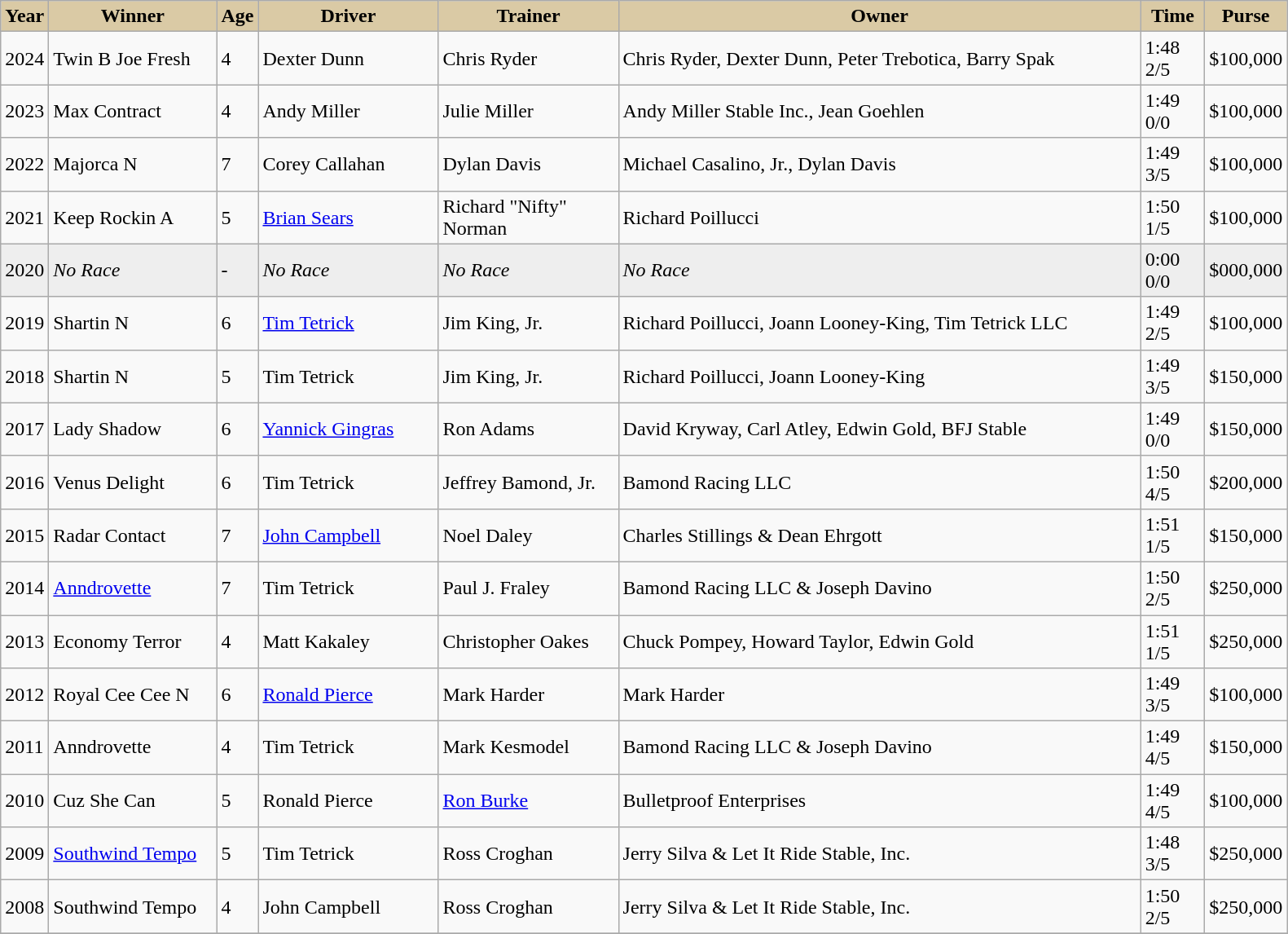<table class="wikitable sortable">
<tr>
<th style="background-color:#DACAA5; width:30px">Year<br></th>
<th style="background-color:#DACAA5; width:130px">Winner<br></th>
<th style="background-color:#DACAA5; width:25px">Age<br></th>
<th style="background-color:#DACAA5; width:140px">Driver<br></th>
<th style="background-color:#DACAA5; width:140px">Trainer<br></th>
<th style="background-color:#DACAA5; width:420px">Owner<br></th>
<th style="background-color:#DACAA5; width:45px">Time <br></th>
<th style="background-color:#DACAA5; width:45px">Purse<br></th>
</tr>
<tr>
<td>2024</td>
<td>Twin B Joe Fresh</td>
<td>4</td>
<td>Dexter Dunn</td>
<td>Chris Ryder</td>
<td>Chris Ryder, Dexter Dunn, Peter Trebotica, Barry Spak</td>
<td>1:48 2/5</td>
<td>$100,000</td>
</tr>
<tr>
<td>2023</td>
<td>Max Contract</td>
<td>4</td>
<td>Andy Miller</td>
<td>Julie Miller</td>
<td>Andy Miller Stable Inc., Jean Goehlen</td>
<td>1:49 0/0</td>
<td>$100,000</td>
</tr>
<tr>
<td>2022</td>
<td>Majorca N</td>
<td>7</td>
<td>Corey Callahan</td>
<td>Dylan Davis</td>
<td>Michael Casalino, Jr., Dylan Davis</td>
<td>1:49 3/5</td>
<td>$100,000</td>
</tr>
<tr>
<td>2021</td>
<td>Keep Rockin A</td>
<td>5</td>
<td><a href='#'>Brian Sears</a></td>
<td>Richard "Nifty" Norman</td>
<td>Richard Poillucci</td>
<td>1:50 1/5</td>
<td>$100,000</td>
</tr>
<tr bgcolor="#eeeeee">
<td>2020</td>
<td><em>No Race</em></td>
<td>-</td>
<td><em>No Race</em></td>
<td><em>No Race</em></td>
<td><em>No Race</em></td>
<td>0:00 0/0</td>
<td>$000,000</td>
</tr>
<tr>
<td>2019</td>
<td>Shartin N</td>
<td>6</td>
<td><a href='#'>Tim Tetrick</a></td>
<td>Jim King, Jr.</td>
<td>Richard Poillucci, Joann Looney-King, Tim Tetrick LLC</td>
<td>1:49 2/5</td>
<td>$100,000</td>
</tr>
<tr>
<td>2018</td>
<td>Shartin N</td>
<td>5</td>
<td>Tim Tetrick</td>
<td>Jim King, Jr.</td>
<td>Richard Poillucci, Joann Looney-King</td>
<td>1:49 3/5</td>
<td>$150,000</td>
</tr>
<tr>
<td>2017</td>
<td>Lady Shadow</td>
<td>6</td>
<td><a href='#'>Yannick Gingras</a></td>
<td>Ron Adams</td>
<td>David Kryway, Carl Atley, Edwin Gold, BFJ Stable</td>
<td>1:49 0/0</td>
<td>$150,000</td>
</tr>
<tr>
<td>2016</td>
<td>Venus Delight</td>
<td>6</td>
<td>Tim Tetrick</td>
<td>Jeffrey Bamond, Jr.</td>
<td>Bamond Racing LLC</td>
<td>1:50 4/5</td>
<td>$200,000</td>
</tr>
<tr>
<td>2015</td>
<td>Radar Contact</td>
<td>7</td>
<td><a href='#'>John Campbell</a></td>
<td>Noel Daley</td>
<td>Charles Stillings & Dean Ehrgott</td>
<td>1:51 1/5</td>
<td>$150,000</td>
</tr>
<tr>
<td>2014</td>
<td><a href='#'>Anndrovette</a></td>
<td>7</td>
<td>Tim Tetrick</td>
<td>Paul J. Fraley</td>
<td>Bamond Racing LLC & Joseph Davino</td>
<td>1:50 2/5</td>
<td>$250,000</td>
</tr>
<tr>
<td>2013</td>
<td>Economy Terror</td>
<td>4</td>
<td>Matt Kakaley</td>
<td>Christopher Oakes</td>
<td>Chuck Pompey, Howard Taylor, Edwin Gold</td>
<td>1:51 1/5</td>
<td>$250,000</td>
</tr>
<tr>
<td>2012</td>
<td>Royal Cee Cee N</td>
<td>6</td>
<td><a href='#'>Ronald Pierce</a></td>
<td>Mark Harder</td>
<td>Mark Harder</td>
<td>1:49 3/5</td>
<td>$100,000</td>
</tr>
<tr>
<td>2011</td>
<td>Anndrovette</td>
<td>4</td>
<td>Tim Tetrick</td>
<td>Mark Kesmodel</td>
<td>Bamond Racing LLC & Joseph Davino</td>
<td>1:49 4/5</td>
<td>$150,000</td>
</tr>
<tr>
<td>2010</td>
<td>Cuz She Can</td>
<td>5</td>
<td>Ronald Pierce</td>
<td><a href='#'>Ron Burke</a></td>
<td>Bulletproof Enterprises</td>
<td>1:49 4/5</td>
<td>$100,000</td>
</tr>
<tr>
<td>2009</td>
<td><a href='#'>Southwind Tempo</a></td>
<td>5</td>
<td>Tim Tetrick</td>
<td>Ross Croghan</td>
<td>Jerry Silva & Let It Ride Stable, Inc.</td>
<td>1:48 3/5</td>
<td>$250,000</td>
</tr>
<tr>
<td>2008</td>
<td>Southwind Tempo</td>
<td>4</td>
<td>John Campbell</td>
<td>Ross Croghan</td>
<td>Jerry Silva & Let It Ride Stable, Inc.</td>
<td>1:50 2/5</td>
<td>$250,000</td>
</tr>
<tr>
</tr>
</table>
